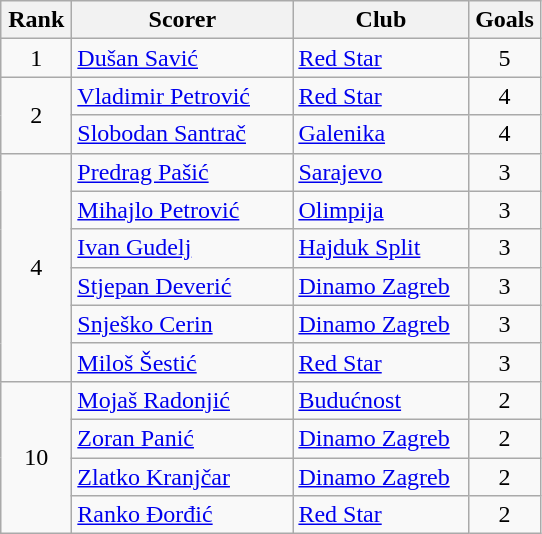<table class="wikitable">
<tr>
<th width=40>Rank</th>
<th width=140>Scorer</th>
<th width=110>Club</th>
<th width=40>Goals</th>
</tr>
<tr>
<td rowspan=1 align=center>1</td>
<td> <a href='#'>Dušan Savić</a></td>
<td><a href='#'>Red Star</a></td>
<td align=center>5</td>
</tr>
<tr>
<td rowspan=2 align=center>2</td>
<td> <a href='#'>Vladimir Petrović</a></td>
<td><a href='#'>Red Star</a></td>
<td align=center>4</td>
</tr>
<tr>
<td> <a href='#'>Slobodan Santrač</a></td>
<td><a href='#'>Galenika</a></td>
<td align=center>4</td>
</tr>
<tr>
<td rowspan=6 align=center>4</td>
<td> <a href='#'>Predrag Pašić</a></td>
<td><a href='#'>Sarajevo</a></td>
<td align=center>3</td>
</tr>
<tr>
<td> <a href='#'>Mihajlo Petrović</a></td>
<td><a href='#'>Olimpija</a></td>
<td align=center>3</td>
</tr>
<tr>
<td> <a href='#'>Ivan Gudelj</a></td>
<td><a href='#'>Hajduk Split</a></td>
<td align=center>3</td>
</tr>
<tr>
<td> <a href='#'>Stjepan Deverić</a></td>
<td><a href='#'>Dinamo Zagreb</a></td>
<td align=center>3</td>
</tr>
<tr>
<td> <a href='#'>Snješko Cerin</a></td>
<td><a href='#'>Dinamo Zagreb</a></td>
<td align=center>3</td>
</tr>
<tr>
<td> <a href='#'>Miloš Šestić</a></td>
<td><a href='#'>Red Star</a></td>
<td align=center>3</td>
</tr>
<tr>
<td rowspan=4 align=center>10</td>
<td> <a href='#'>Mojaš Radonjić</a></td>
<td><a href='#'>Budućnost</a></td>
<td align=center>2</td>
</tr>
<tr>
<td> <a href='#'>Zoran Panić</a></td>
<td><a href='#'>Dinamo Zagreb</a></td>
<td align=center>2</td>
</tr>
<tr>
<td> <a href='#'>Zlatko Kranjčar</a></td>
<td><a href='#'>Dinamo Zagreb</a></td>
<td align=center>2</td>
</tr>
<tr>
<td> <a href='#'>Ranko Đorđić</a></td>
<td><a href='#'>Red Star</a></td>
<td align=center>2</td>
</tr>
</table>
